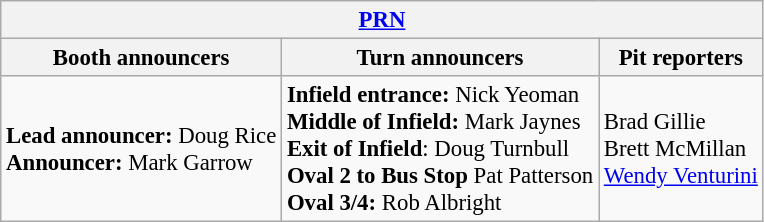<table class="wikitable" style="font-size: 95%">
<tr>
<th colspan="3"><a href='#'>PRN</a></th>
</tr>
<tr>
<th>Booth announcers</th>
<th>Turn announcers</th>
<th>Pit reporters</th>
</tr>
<tr>
<td><strong>Lead announcer:</strong> Doug Rice<br><strong>Announcer:</strong> Mark Garrow</td>
<td><strong>Infield entrance:</strong> Nick Yeoman<br><strong>Middle of Infield:</strong> Mark Jaynes<br><strong>Exit of Infield</strong>: Doug Turnbull<br><strong>Oval 2 to Bus Stop</strong> Pat Patterson<br><strong>Oval 3/4:</strong> Rob Albright</td>
<td>Brad Gillie<br>Brett McMillan<br><a href='#'>Wendy Venturini</a></td>
</tr>
</table>
